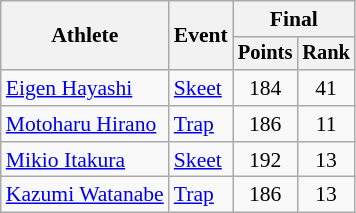<table class="wikitable" style="font-size:90%">
<tr>
<th rowspan="2">Athlete</th>
<th rowspan="2">Event</th>
<th colspan=2>Final</th>
</tr>
<tr style="font-size:95%">
<th>Points</th>
<th>Rank</th>
</tr>
<tr align=center>
<td align=left><a href='#'>Eigen Hayashi</a></td>
<td align=left rowspan=1><a href='#'>Skeet</a></td>
<td>184</td>
<td>41</td>
</tr>
<tr align=center>
<td align=left><a href='#'>Motoharu Hirano</a></td>
<td align=left rowspan=1><a href='#'>Trap</a></td>
<td>186</td>
<td>11</td>
</tr>
<tr align=center>
<td align=left><a href='#'>Mikio Itakura</a></td>
<td align=left rowspan=1><a href='#'>Skeet</a></td>
<td>192</td>
<td>13</td>
</tr>
<tr align=center>
<td align=left><a href='#'>Kazumi Watanabe</a></td>
<td align=left rowspan=1><a href='#'>Trap</a></td>
<td>186</td>
<td>13</td>
</tr>
</table>
